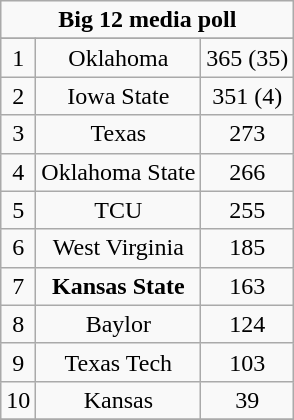<table class="wikitable" style="display: inline-table;">
<tr>
<td align="center" Colspan="3"><strong>Big 12 media poll</strong></td>
</tr>
<tr align="center">
</tr>
<tr align="center">
<td>1</td>
<td>Oklahoma</td>
<td>365 (35)</td>
</tr>
<tr align="center">
<td>2</td>
<td>Iowa State</td>
<td>351 (4)</td>
</tr>
<tr align="center">
<td>3</td>
<td>Texas</td>
<td>273</td>
</tr>
<tr align="center">
<td>4</td>
<td>Oklahoma State</td>
<td>266</td>
</tr>
<tr align="center">
<td>5</td>
<td>TCU</td>
<td>255</td>
</tr>
<tr align="center">
<td>6</td>
<td>West Virginia</td>
<td>185</td>
</tr>
<tr align="center">
<td>7</td>
<td><strong>Kansas State</strong></td>
<td>163</td>
</tr>
<tr align="center">
<td>8</td>
<td>Baylor</td>
<td>124</td>
</tr>
<tr align="center">
<td>9</td>
<td>Texas Tech</td>
<td>103</td>
</tr>
<tr align="center">
<td>10</td>
<td>Kansas</td>
<td>39</td>
</tr>
<tr>
</tr>
</table>
